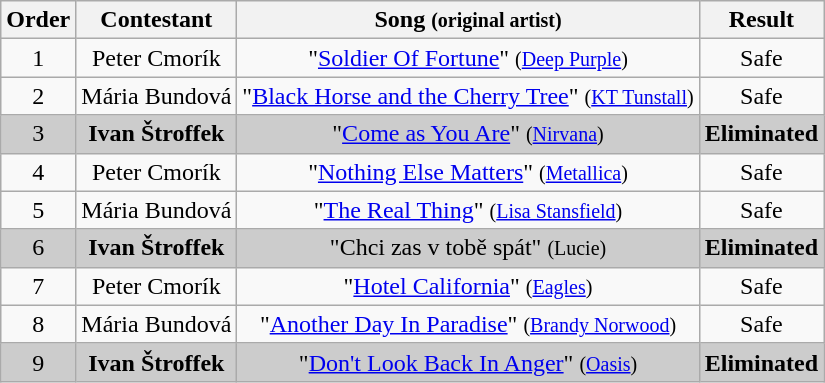<table class="wikitable plainrowheaders" style="text-align:center;">
<tr>
<th scope="col">Order</th>
<th scope="col">Contestant</th>
<th scope="col">Song <small>(original artist)</small></th>
<th scope="col">Result</th>
</tr>
<tr>
<td>1</td>
<td>Peter Cmorík</td>
<td>"<a href='#'>Soldier Of Fortune</a>" <small>(<a href='#'>Deep Purple</a>)</small></td>
<td>Safe</td>
</tr>
<tr>
<td>2</td>
<td>Mária Bundová</td>
<td>"<a href='#'>Black Horse and the Cherry Tree</a>" <small>(<a href='#'>KT Tunstall</a>)</small></td>
<td>Safe</td>
</tr>
<tr style="background:#ccc;">
<td>3</td>
<td><strong>Ivan Štroffek</strong></td>
<td>"<a href='#'>Come as You Are</a>" <small>(<a href='#'>Nirvana</a>)</small></td>
<td><strong>Eliminated</strong></td>
</tr>
<tr>
<td>4</td>
<td>Peter Cmorík</td>
<td>"<a href='#'>Nothing Else Matters</a>" <small>(<a href='#'>Metallica</a>)</small></td>
<td>Safe</td>
</tr>
<tr>
<td>5</td>
<td>Mária Bundová</td>
<td>"<a href='#'>The Real Thing</a>" <small>(<a href='#'>Lisa Stansfield</a>)</small></td>
<td>Safe</td>
</tr>
<tr style="background:#ccc;">
<td>6</td>
<td><strong>Ivan Štroffek</strong></td>
<td>"Chci zas v tobě spát" <small>(Lucie)</small></td>
<td><strong>Eliminated</strong></td>
</tr>
<tr>
<td>7</td>
<td>Peter Cmorík</td>
<td>"<a href='#'>Hotel California</a>" <small>(<a href='#'>Eagles</a>)</small></td>
<td>Safe</td>
</tr>
<tr>
<td>8</td>
<td>Mária Bundová</td>
<td>"<a href='#'>Another Day In Paradise</a>" <small>(<a href='#'>Brandy Norwood</a>)</small></td>
<td>Safe</td>
</tr>
<tr style="background:#ccc;">
<td>9</td>
<td><strong>Ivan Štroffek</strong></td>
<td>"<a href='#'>Don't Look Back In Anger</a>" <small>(<a href='#'>Oasis</a>)</small></td>
<td><strong>Eliminated</strong></td>
</tr>
</table>
